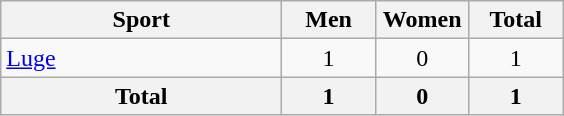<table class="wikitable sortable" style="text-align:center;">
<tr>
<th width=180>Sport</th>
<th width=55>Men</th>
<th width=55>Women</th>
<th width=55>Total</th>
</tr>
<tr>
<td align=left><a href='#'>Luge</a></td>
<td>1</td>
<td>0</td>
<td>1</td>
</tr>
<tr>
<th>Total</th>
<th>1</th>
<th>0</th>
<th>1</th>
</tr>
</table>
